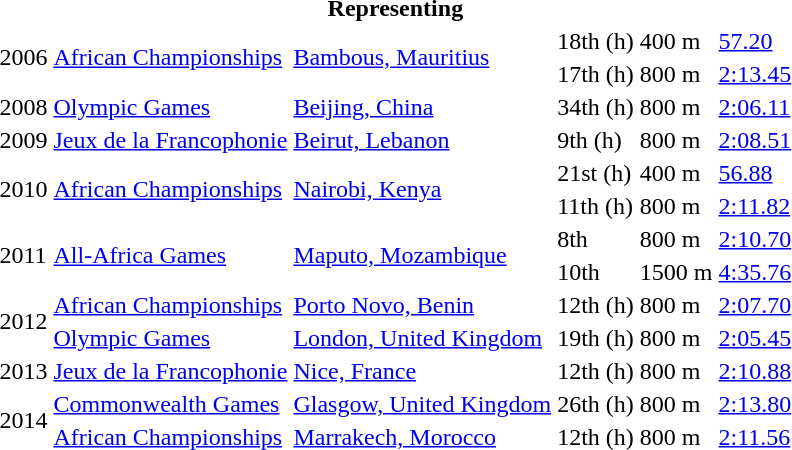<table>
<tr>
<th colspan="6">Representing </th>
</tr>
<tr>
<td rowspan=2>2006</td>
<td rowspan=2><a href='#'>African Championships</a></td>
<td rowspan=2><a href='#'>Bambous, Mauritius</a></td>
<td>18th (h)</td>
<td>400 m</td>
<td><a href='#'>57.20</a></td>
</tr>
<tr>
<td>17th (h)</td>
<td>800 m</td>
<td><a href='#'>2:13.45</a></td>
</tr>
<tr>
<td>2008</td>
<td><a href='#'>Olympic Games</a></td>
<td><a href='#'>Beijing, China</a></td>
<td>34th (h)</td>
<td>800 m</td>
<td><a href='#'>2:06.11</a></td>
</tr>
<tr>
<td>2009</td>
<td><a href='#'>Jeux de la Francophonie</a></td>
<td><a href='#'>Beirut, Lebanon</a></td>
<td>9th (h)</td>
<td>800 m</td>
<td><a href='#'>2:08.51</a></td>
</tr>
<tr>
<td rowspan=2>2010</td>
<td rowspan=2><a href='#'>African Championships</a></td>
<td rowspan=2><a href='#'>Nairobi, Kenya</a></td>
<td>21st (h)</td>
<td>400 m</td>
<td><a href='#'>56.88</a></td>
</tr>
<tr>
<td>11th (h)</td>
<td>800 m</td>
<td><a href='#'>2:11.82</a></td>
</tr>
<tr>
<td rowspan=2>2011</td>
<td rowspan=2><a href='#'>All-Africa Games</a></td>
<td rowspan=2><a href='#'>Maputo, Mozambique</a></td>
<td>8th</td>
<td>800 m</td>
<td><a href='#'>2:10.70</a></td>
</tr>
<tr>
<td>10th</td>
<td>1500 m</td>
<td><a href='#'>4:35.76</a></td>
</tr>
<tr>
<td rowspan=2>2012</td>
<td><a href='#'>African Championships</a></td>
<td><a href='#'>Porto Novo, Benin</a></td>
<td>12th (h)</td>
<td>800 m</td>
<td><a href='#'>2:07.70</a></td>
</tr>
<tr>
<td><a href='#'>Olympic Games</a></td>
<td><a href='#'>London, United Kingdom</a></td>
<td>19th (h)</td>
<td>800 m</td>
<td><a href='#'>2:05.45</a></td>
</tr>
<tr>
<td>2013</td>
<td><a href='#'>Jeux de la Francophonie</a></td>
<td><a href='#'>Nice, France</a></td>
<td>12th (h)</td>
<td>800 m</td>
<td><a href='#'>2:10.88</a></td>
</tr>
<tr>
<td rowspan=2>2014</td>
<td><a href='#'>Commonwealth Games</a></td>
<td><a href='#'>Glasgow, United Kingdom</a></td>
<td>26th (h)</td>
<td>800 m</td>
<td><a href='#'>2:13.80</a></td>
</tr>
<tr>
<td><a href='#'>African Championships</a></td>
<td><a href='#'>Marrakech, Morocco</a></td>
<td>12th (h)</td>
<td>800 m</td>
<td><a href='#'>2:11.56</a></td>
</tr>
</table>
